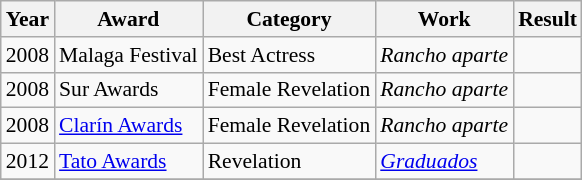<table class="wikitable" style="font-size: 90%;">
<tr>
<th>Year</th>
<th>Award</th>
<th>Category</th>
<th>Work</th>
<th>Result</th>
</tr>
<tr>
<td>2008</td>
<td>Malaga Festival</td>
<td>Best Actress</td>
<td><em>Rancho aparte</em></td>
<td></td>
</tr>
<tr>
<td>2008</td>
<td>Sur Awards</td>
<td>Female Revelation</td>
<td><em>Rancho aparte</em></td>
<td></td>
</tr>
<tr>
<td>2008</td>
<td><a href='#'>Clarín Awards</a></td>
<td>Female Revelation</td>
<td><em>Rancho aparte</em></td>
<td></td>
</tr>
<tr>
<td>2012</td>
<td><a href='#'>Tato Awards</a></td>
<td>Revelation</td>
<td><em><a href='#'>Graduados</a></em></td>
<td></td>
</tr>
<tr>
</tr>
</table>
